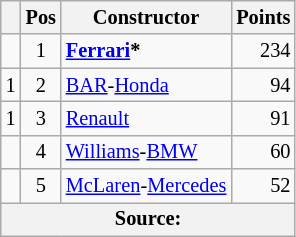<table class="wikitable" style="font-size: 85%;">
<tr>
<th></th>
<th>Pos</th>
<th>Constructor</th>
<th>Points</th>
</tr>
<tr>
<td></td>
<td align="center">1</td>
<td> <strong><a href='#'>Ferrari</a>*</strong></td>
<td align="right">234</td>
</tr>
<tr>
<td> 1</td>
<td align="center">2</td>
<td> <a href='#'>BAR</a>-<a href='#'>Honda</a></td>
<td align="right">94</td>
</tr>
<tr>
<td> 1</td>
<td align="center">3</td>
<td> <a href='#'>Renault</a></td>
<td align="right">91</td>
</tr>
<tr>
<td></td>
<td align="center">4</td>
<td> <a href='#'>Williams</a>-<a href='#'>BMW</a></td>
<td align="right">60</td>
</tr>
<tr>
<td></td>
<td align="center">5</td>
<td> <a href='#'>McLaren</a>-<a href='#'>Mercedes</a></td>
<td align="right">52</td>
</tr>
<tr>
<th colspan=4>Source:</th>
</tr>
</table>
